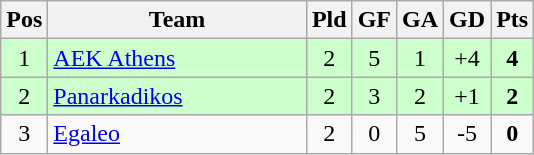<table class="wikitable" style="text-align: center;">
<tr>
<th>Pos</th>
<th width=165>Team</th>
<th>Pld</th>
<th>GF</th>
<th>GA</th>
<th>GD</th>
<th>Pts</th>
</tr>
<tr bgcolor="#ccffcc">
<td>1</td>
<td align=left><a href='#'>AEK Athens</a></td>
<td>2</td>
<td>5</td>
<td>1</td>
<td>+4</td>
<td><strong>4</strong></td>
</tr>
<tr bgcolor="#ccffcc">
<td>2</td>
<td align=left><a href='#'>Panarkadikos</a></td>
<td>2</td>
<td>3</td>
<td>2</td>
<td>+1</td>
<td><strong>2</strong></td>
</tr>
<tr>
<td>3</td>
<td align=left><a href='#'>Egaleo</a></td>
<td>2</td>
<td>0</td>
<td>5</td>
<td>-5</td>
<td><strong>0</strong></td>
</tr>
</table>
